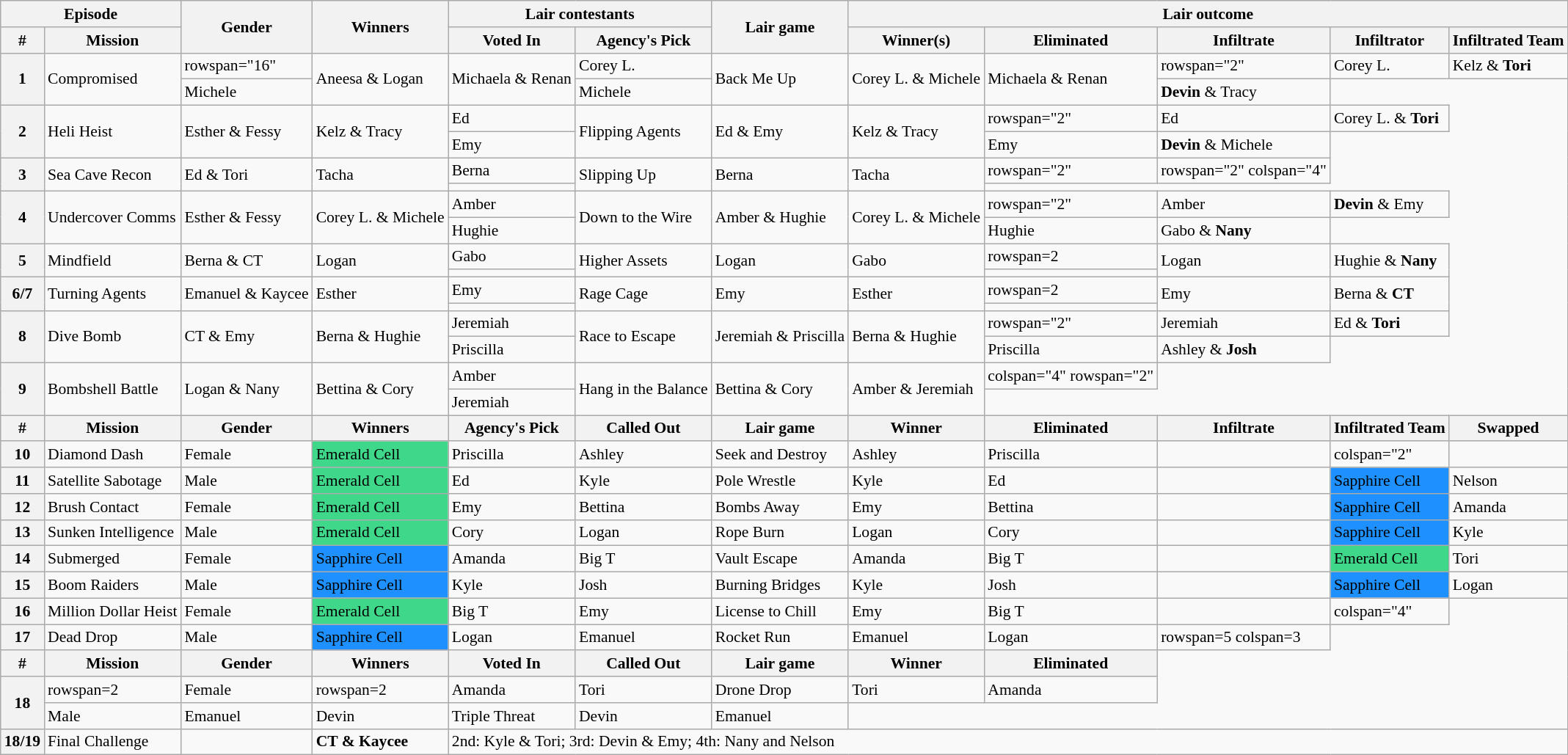<table class="wikitable" style="font-size:90%; white-space:nowrap">
<tr>
<th colspan="2">Episode</th>
<th rowspan="2">Gender</th>
<th rowspan="2">Winners</th>
<th colspan="2">Lair contestants</th>
<th rowspan="2">Lair game</th>
<th colspan="5">Lair outcome</th>
</tr>
<tr>
<th>#</th>
<th>Mission</th>
<th>Voted In</th>
<th>Agency's Pick</th>
<th>Winner(s)</th>
<th>Eliminated</th>
<th>Infiltrate</th>
<th>Infiltrator</th>
<th>Infiltrated Team</th>
</tr>
<tr>
<th rowspan="2">1</th>
<td rowspan="2">Compromised</td>
<td>rowspan="16" </td>
<td rowspan="2">Aneesa & Logan</td>
<td rowspan="2">Michaela & Renan</td>
<td>Corey L.</td>
<td rowspan="2">Back Me Up</td>
<td rowspan="2">Corey L. & Michele</td>
<td rowspan="2">Michaela & Renan</td>
<td>rowspan="2" </td>
<td>Corey L.</td>
<td>Kelz & <strong>Tori</strong></td>
</tr>
<tr>
<td>Michele</td>
<td>Michele</td>
<td><strong>Devin</strong> & Tracy</td>
</tr>
<tr>
<th rowspan="2">2</th>
<td rowspan="2">Heli Heist</td>
<td rowspan="2">Esther & Fessy</td>
<td rowspan="2">Kelz & Tracy</td>
<td>Ed</td>
<td rowspan="2">Flipping Agents</td>
<td rowspan="2">Ed & Emy</td>
<td rowspan="2">Kelz & Tracy</td>
<td>rowspan="2" </td>
<td>Ed</td>
<td>Corey L. & <strong>Tori</strong></td>
</tr>
<tr>
<td>Emy</td>
<td>Emy</td>
<td><strong>Devin</strong> & Michele</td>
</tr>
<tr>
<th rowspan="2">3</th>
<td rowspan="2">Sea Cave Recon</td>
<td rowspan="2">Ed & Tori</td>
<td rowspan="2"> Tacha</td>
<td>Berna</td>
<td rowspan="2">Slipping Up</td>
<td rowspan="2">Berna</td>
<td rowspan="2">Tacha</td>
<td>rowspan="2" </td>
<td>rowspan="2" colspan="4" </td>
</tr>
<tr>
<td></td>
</tr>
<tr>
<th rowspan="2">4</th>
<td rowspan="2">Undercover Comms</td>
<td rowspan="2">Esther & Fessy</td>
<td rowspan="2">Corey L. & Michele</td>
<td>Amber</td>
<td rowspan="2">Down to the Wire</td>
<td rowspan="2">Amber & Hughie</td>
<td rowspan="2">Corey L. & Michele</td>
<td>rowspan="2" </td>
<td>Amber</td>
<td><strong>Devin</strong> & Emy</td>
</tr>
<tr>
<td>Hughie</td>
<td>Hughie</td>
<td>Gabo & <strong>Nany</strong></td>
</tr>
<tr>
<th rowspan=2>5</th>
<td rowspan=2>Mindfield</td>
<td rowspan=2>Berna & CT</td>
<td rowspan=2> Logan</td>
<td>Gabo</td>
<td rowspan=2>Higher Assets</td>
<td rowspan=2>Logan</td>
<td rowspan=2>Gabo</td>
<td>rowspan=2 </td>
<td rowspan=2>Logan</td>
<td rowspan=2>Hughie & <strong>Nany</strong></td>
</tr>
<tr>
<td></td>
</tr>
<tr>
<th rowspan=2>6/7</th>
<td rowspan=2>Turning Agents</td>
<td rowspan=2>Emanuel & Kaycee</td>
<td rowspan=2>Esther </td>
<td>Emy</td>
<td rowspan=2>Rage Cage</td>
<td rowspan=2>Emy</td>
<td rowspan=2>Esther</td>
<td>rowspan=2 </td>
<td rowspan=2>Emy</td>
<td rowspan=2>Berna & <strong>CT</strong></td>
</tr>
<tr>
<td></td>
</tr>
<tr>
<th rowspan="2">8</th>
<td rowspan="2">Dive Bomb</td>
<td rowspan="2">CT & Emy</td>
<td rowspan="2">Berna & Hughie</td>
<td>Jeremiah</td>
<td rowspan="2">Race to Escape</td>
<td rowspan="2">Jeremiah & Priscilla</td>
<td rowspan="2">Berna & Hughie</td>
<td>rowspan="2" </td>
<td>Jeremiah</td>
<td>Ed & <strong>Tori</strong></td>
</tr>
<tr>
<td>Priscilla</td>
<td>Priscilla</td>
<td>Ashley & <strong>Josh</strong></td>
</tr>
<tr>
<th rowspan="2">9</th>
<td rowspan="2">Bombshell Battle</td>
<td rowspan="2">Logan & Nany</td>
<td rowspan="2">Bettina & Cory</td>
<td>Amber</td>
<td rowspan="2">Hang in the Balance</td>
<td rowspan="2">Bettina & Cory</td>
<td rowspan="2">Amber & Jeremiah</td>
<td>colspan="4" rowspan="2" </td>
</tr>
<tr>
<td>Jeremiah</td>
</tr>
<tr>
<th>#</th>
<th>Mission</th>
<th>Gender</th>
<th>Winners</th>
<th>Agency's Pick</th>
<th>Called Out</th>
<th>Lair game</th>
<th>Winner</th>
<th>Eliminated</th>
<th>Infiltrate</th>
<th>Infiltrated Team</th>
<th>Swapped</th>
</tr>
<tr>
<th>10</th>
<td>Diamond Dash</td>
<td>Female</td>
<td bgcolor="3FD88A">Emerald Cell</td>
<td>Priscilla</td>
<td>Ashley</td>
<td>Seek and Destroy</td>
<td>Ashley</td>
<td>Priscilla</td>
<td></td>
<td>colspan="2" </td>
</tr>
<tr>
<th>11</th>
<td>Satellite Sabotage</td>
<td>Male</td>
<td bgcolor="3FD88A">Emerald Cell</td>
<td>Ed</td>
<td>Kyle</td>
<td>Pole Wrestle</td>
<td>Kyle</td>
<td>Ed</td>
<td></td>
<td bgcolor="dodgerblue">Sapphire Cell</td>
<td>Nelson</td>
</tr>
<tr>
<th>12</th>
<td>Brush Contact</td>
<td>Female</td>
<td bgcolor="3FD88A">Emerald Cell</td>
<td>Emy</td>
<td>Bettina</td>
<td>Bombs Away</td>
<td>Emy</td>
<td>Bettina</td>
<td></td>
<td bgcolor="dodgerblue">Sapphire Cell</td>
<td>Amanda</td>
</tr>
<tr>
<th>13</th>
<td>Sunken Intelligence</td>
<td>Male</td>
<td bgcolor="3FD88A">Emerald Cell</td>
<td>Cory</td>
<td>Logan</td>
<td>Rope Burn</td>
<td>Logan</td>
<td>Cory</td>
<td></td>
<td bgcolor="dodgerblue">Sapphire Cell</td>
<td>Kyle</td>
</tr>
<tr>
<th>14</th>
<td>Submerged</td>
<td>Female</td>
<td bgcolor="dodgerblue">Sapphire Cell</td>
<td>Amanda</td>
<td>Big T</td>
<td>Vault Escape</td>
<td>Amanda</td>
<td>Big T</td>
<td></td>
<td bgcolor="3FD88A">Emerald Cell</td>
<td>Tori</td>
</tr>
<tr>
<th>15</th>
<td>Boom Raiders</td>
<td>Male</td>
<td bgcolor="dodgerblue">Sapphire Cell</td>
<td>Kyle</td>
<td>Josh</td>
<td>Burning Bridges</td>
<td>Kyle</td>
<td>Josh</td>
<td></td>
<td bgcolor="dodgerblue">Sapphire Cell</td>
<td>Logan</td>
</tr>
<tr>
<th>16</th>
<td>Million Dollar Heist</td>
<td>Female</td>
<td bgcolor="3FD88A">Emerald Cell</td>
<td>Big T</td>
<td>Emy</td>
<td>License to Chill</td>
<td>Emy</td>
<td>Big T</td>
<td></td>
<td>colspan="4" </td>
</tr>
<tr>
<th>17</th>
<td>Dead Drop</td>
<td>Male</td>
<td bgcolor="dodgerblue">Sapphire Cell</td>
<td>Logan</td>
<td>Emanuel</td>
<td>Rocket Run</td>
<td>Emanuel</td>
<td>Logan</td>
<td>rowspan=5 colspan=3 </td>
</tr>
<tr>
<th>#</th>
<th>Mission</th>
<th>Gender</th>
<th>Winners</th>
<th>Voted In</th>
<th>Called Out</th>
<th>Lair game</th>
<th>Winner</th>
<th>Eliminated</th>
</tr>
<tr>
<th rowspan=2>18</th>
<td>rowspan=2 </td>
<td>Female</td>
<td>rowspan=2 </td>
<td>Amanda</td>
<td>Tori</td>
<td>Drone Drop</td>
<td>Tori</td>
<td>Amanda</td>
</tr>
<tr>
<td>Male</td>
<td>Emanuel</td>
<td>Devin</td>
<td>Triple Threat</td>
<td>Devin</td>
<td>Emanuel</td>
</tr>
<tr>
<th rowspan=2>18/19</th>
<td>Final Challenge</td>
<td></td>
<td><strong>CT & Kaycee</strong></td>
<td colspan=12>2nd: Kyle & Tori; 3rd: Devin & Emy; 4th: Nany and Nelson</td>
</tr>
</table>
